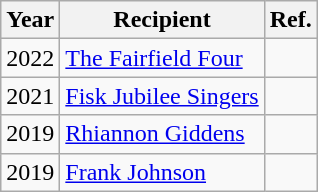<table class="wikitable">
<tr>
<th>Year</th>
<th>Recipient</th>
<th>Ref.</th>
</tr>
<tr>
<td>2022</td>
<td><a href='#'>The Fairfield Four</a></td>
<td></td>
</tr>
<tr>
<td>2021</td>
<td><a href='#'>Fisk Jubilee Singers</a></td>
<td></td>
</tr>
<tr>
<td>2019</td>
<td><a href='#'>Rhiannon Giddens</a></td>
<td></td>
</tr>
<tr>
<td>2019</td>
<td><a href='#'>Frank Johnson</a></td>
<td></td>
</tr>
</table>
